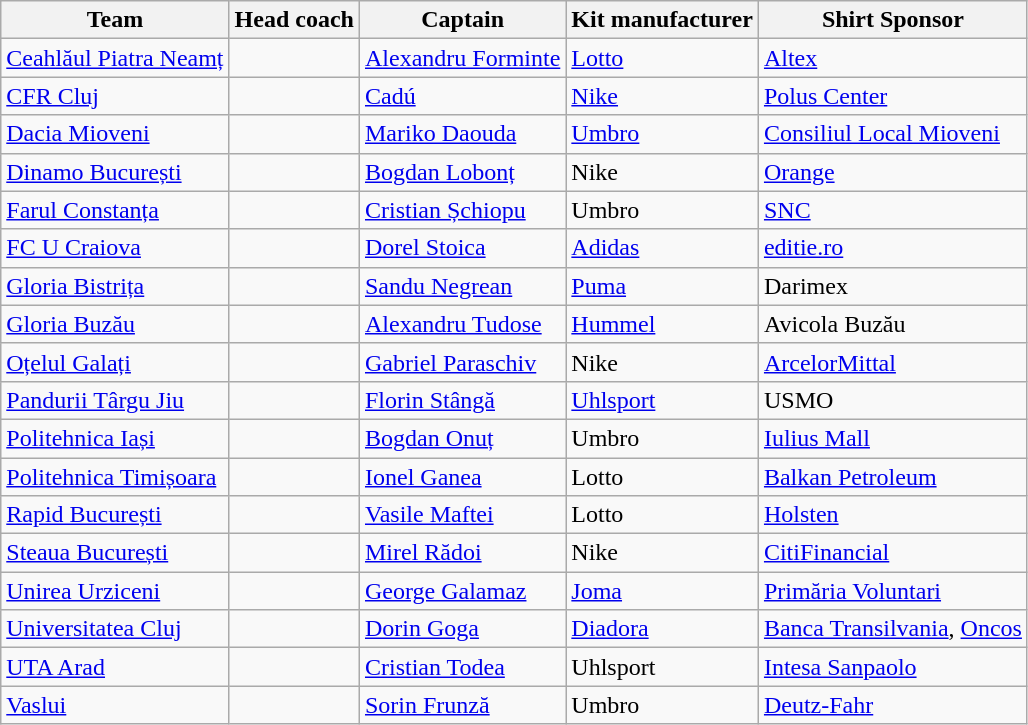<table class="wikitable sortable">
<tr>
<th>Team</th>
<th>Head coach</th>
<th>Captain</th>
<th>Kit manufacturer</th>
<th>Shirt Sponsor</th>
</tr>
<tr>
<td><a href='#'>Ceahlăul Piatra Neamț</a></td>
<td> </td>
<td> <a href='#'>Alexandru Forminte</a></td>
<td><a href='#'>Lotto</a></td>
<td><a href='#'>Altex</a></td>
</tr>
<tr>
<td><a href='#'>CFR Cluj</a></td>
<td> </td>
<td> <a href='#'>Cadú</a></td>
<td><a href='#'>Nike</a></td>
<td><a href='#'>Polus Center</a></td>
</tr>
<tr>
<td><a href='#'>Dacia Mioveni</a></td>
<td> </td>
<td> <a href='#'>Mariko Daouda</a></td>
<td><a href='#'>Umbro</a></td>
<td><a href='#'>Consiliul Local Mioveni</a></td>
</tr>
<tr>
<td><a href='#'>Dinamo București</a></td>
<td> </td>
<td> <a href='#'>Bogdan Lobonț</a></td>
<td>Nike</td>
<td><a href='#'>Orange</a></td>
</tr>
<tr>
<td><a href='#'>Farul Constanța</a></td>
<td> </td>
<td> <a href='#'>Cristian Șchiopu</a></td>
<td>Umbro</td>
<td><a href='#'>SNC</a></td>
</tr>
<tr>
<td><a href='#'>FC U Craiova</a></td>
<td> </td>
<td> <a href='#'>Dorel Stoica</a></td>
<td><a href='#'>Adidas</a></td>
<td><a href='#'>editie.ro</a></td>
</tr>
<tr>
<td><a href='#'>Gloria Bistrița</a></td>
<td> </td>
<td> <a href='#'>Sandu Negrean</a></td>
<td><a href='#'>Puma</a></td>
<td>Darimex</td>
</tr>
<tr>
<td><a href='#'>Gloria Buzău</a></td>
<td> </td>
<td> <a href='#'>Alexandru Tudose</a></td>
<td><a href='#'>Hummel</a></td>
<td>Avicola Buzău</td>
</tr>
<tr>
<td><a href='#'>Oțelul Galați</a></td>
<td> </td>
<td> <a href='#'>Gabriel Paraschiv</a></td>
<td>Nike</td>
<td><a href='#'>ArcelorMittal</a></td>
</tr>
<tr>
<td><a href='#'>Pandurii Târgu Jiu</a></td>
<td> </td>
<td> <a href='#'>Florin Stângă</a></td>
<td><a href='#'>Uhlsport</a></td>
<td>USMO</td>
</tr>
<tr>
<td><a href='#'>Politehnica Iași</a></td>
<td> </td>
<td> <a href='#'>Bogdan Onuț</a></td>
<td>Umbro</td>
<td><a href='#'>Iulius Mall</a></td>
</tr>
<tr>
<td><a href='#'>Politehnica Timișoara</a></td>
<td> </td>
<td> <a href='#'>Ionel Ganea</a></td>
<td>Lotto</td>
<td><a href='#'>Balkan Petroleum</a></td>
</tr>
<tr>
<td><a href='#'>Rapid București</a></td>
<td> </td>
<td> <a href='#'>Vasile Maftei</a></td>
<td>Lotto</td>
<td><a href='#'>Holsten</a></td>
</tr>
<tr>
<td><a href='#'>Steaua București</a></td>
<td> </td>
<td> <a href='#'>Mirel Rădoi</a></td>
<td>Nike</td>
<td><a href='#'>CitiFinancial</a></td>
</tr>
<tr>
<td><a href='#'>Unirea Urziceni</a></td>
<td> </td>
<td> <a href='#'>George Galamaz</a></td>
<td><a href='#'>Joma</a></td>
<td><a href='#'>Primăria Voluntari</a></td>
</tr>
<tr>
<td><a href='#'>Universitatea Cluj</a></td>
<td> </td>
<td> <a href='#'>Dorin Goga</a></td>
<td><a href='#'>Diadora</a></td>
<td><a href='#'>Banca Transilvania</a>, <a href='#'>Oncos</a></td>
</tr>
<tr>
<td><a href='#'>UTA Arad</a></td>
<td> </td>
<td> <a href='#'>Cristian Todea</a></td>
<td>Uhlsport</td>
<td><a href='#'>Intesa Sanpaolo</a></td>
</tr>
<tr>
<td><a href='#'>Vaslui</a></td>
<td> </td>
<td> <a href='#'>Sorin Frunză</a></td>
<td>Umbro</td>
<td><a href='#'>Deutz-Fahr</a></td>
</tr>
</table>
